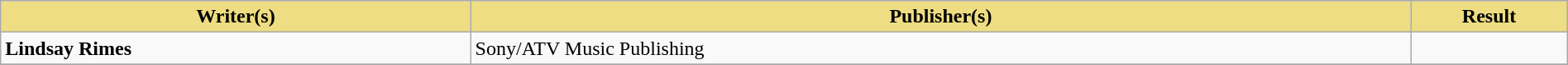<table class="wikitable" width=100%>
<tr>
<th style="width:30%;background:#EEDD82;">Writer(s)</th>
<th style="width:60%;background:#EEDD82;">Publisher(s)</th>
<th style="width:10%;background:#EEDD82;">Result</th>
</tr>
<tr>
<td><strong>Lindsay Rimes</strong></td>
<td>Sony/ATV Music Publishing</td>
<td></td>
</tr>
<tr>
</tr>
</table>
